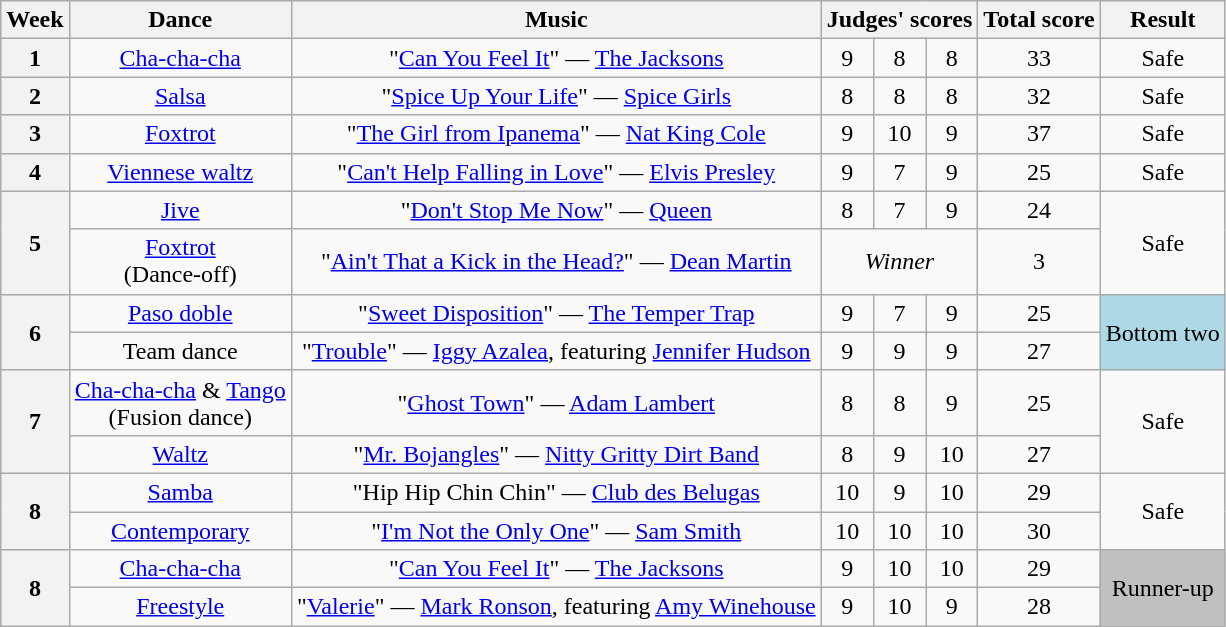<table class="wikitable unsortable" style="text-align:center;">
<tr>
<th scope="col">Week</th>
<th scope="col">Dance</th>
<th scope="col">Music</th>
<th scope="col" colspan="3">Judges' scores</th>
<th scope="col">Total score</th>
<th scope="col">Result</th>
</tr>
<tr>
<th scope="row">1</th>
<td><a href='#'>Cha-cha-cha</a></td>
<td>"<a href='#'>Can You Feel It</a>" — <a href='#'>The Jacksons</a></td>
<td>9</td>
<td>8</td>
<td>8</td>
<td>33</td>
<td>Safe</td>
</tr>
<tr>
<th scope="row">2</th>
<td><a href='#'>Salsa</a></td>
<td>"<a href='#'>Spice Up Your Life</a>" — <a href='#'>Spice Girls</a></td>
<td>8</td>
<td>8</td>
<td>8</td>
<td>32</td>
<td>Safe</td>
</tr>
<tr>
<th scope="row">3</th>
<td><a href='#'>Foxtrot</a></td>
<td>"<a href='#'>The Girl from Ipanema</a>" — <a href='#'>Nat King Cole</a></td>
<td>9</td>
<td>10</td>
<td>9</td>
<td>37</td>
<td>Safe</td>
</tr>
<tr>
<th scope="row">4</th>
<td><a href='#'>Viennese waltz</a></td>
<td>"<a href='#'>Can't Help Falling in Love</a>" — <a href='#'>Elvis Presley</a></td>
<td>9</td>
<td>7</td>
<td>9</td>
<td>25</td>
<td>Safe</td>
</tr>
<tr>
<th rowspan="2" scope="row">5</th>
<td><a href='#'>Jive</a></td>
<td>"<a href='#'>Don't Stop Me Now</a>" — <a href='#'>Queen</a></td>
<td>8</td>
<td>7</td>
<td>9</td>
<td>24</td>
<td rowspan="2">Safe</td>
</tr>
<tr>
<td><a href='#'>Foxtrot</a><br>(Dance-off)</td>
<td>"<a href='#'>Ain't That a Kick in the Head?</a>" — <a href='#'>Dean Martin</a></td>
<td colspan="3"><em>Winner</em></td>
<td>3</td>
</tr>
<tr>
<th rowspan="2" scope="row">6</th>
<td><a href='#'>Paso doble</a></td>
<td>"<a href='#'>Sweet Disposition</a>" — <a href='#'>The Temper Trap</a></td>
<td>9</td>
<td>7</td>
<td>9</td>
<td>25</td>
<td rowspan="2" bgcolor="lightblue">Bottom two</td>
</tr>
<tr>
<td>Team dance</td>
<td>"<a href='#'>Trouble</a>" — <a href='#'>Iggy Azalea</a>, featuring <a href='#'>Jennifer Hudson</a></td>
<td>9</td>
<td>9</td>
<td>9</td>
<td>27</td>
</tr>
<tr>
<th rowspan="2" scope="row">7</th>
<td><a href='#'>Cha-cha-cha</a> & <a href='#'>Tango</a><br>(Fusion dance)</td>
<td>"<a href='#'>Ghost Town</a>" — <a href='#'>Adam Lambert</a></td>
<td>8</td>
<td>8</td>
<td>9</td>
<td>25</td>
<td rowspan="2">Safe</td>
</tr>
<tr>
<td><a href='#'>Waltz</a></td>
<td>"<a href='#'>Mr. Bojangles</a>" — <a href='#'>Nitty Gritty Dirt Band</a></td>
<td>8</td>
<td>9</td>
<td>10</td>
<td>27</td>
</tr>
<tr>
<th rowspan="2" scope="row">8<br></th>
<td><a href='#'>Samba</a></td>
<td>"Hip Hip Chin Chin" — <a href='#'>Club des Belugas</a></td>
<td>10</td>
<td>9</td>
<td>10</td>
<td>29</td>
<td rowspan="2">Safe</td>
</tr>
<tr>
<td><a href='#'>Contemporary</a></td>
<td>"<a href='#'>I'm Not the Only One</a>" — <a href='#'>Sam Smith</a></td>
<td>10</td>
<td>10</td>
<td>10</td>
<td>30</td>
</tr>
<tr>
<th rowspan="2">8<br></th>
<td><a href='#'>Cha-cha-cha</a></td>
<td>"<a href='#'>Can You Feel It</a>" — <a href='#'>The Jacksons</a></td>
<td>9</td>
<td>10</td>
<td>10</td>
<td>29</td>
<td rowspan="2" bgcolor="silver">Runner-up</td>
</tr>
<tr>
<td><a href='#'>Freestyle</a></td>
<td>"<a href='#'>Valerie</a>" — <a href='#'>Mark Ronson</a>, featuring <a href='#'>Amy Winehouse</a></td>
<td>9</td>
<td>10</td>
<td>9</td>
<td>28</td>
</tr>
</table>
